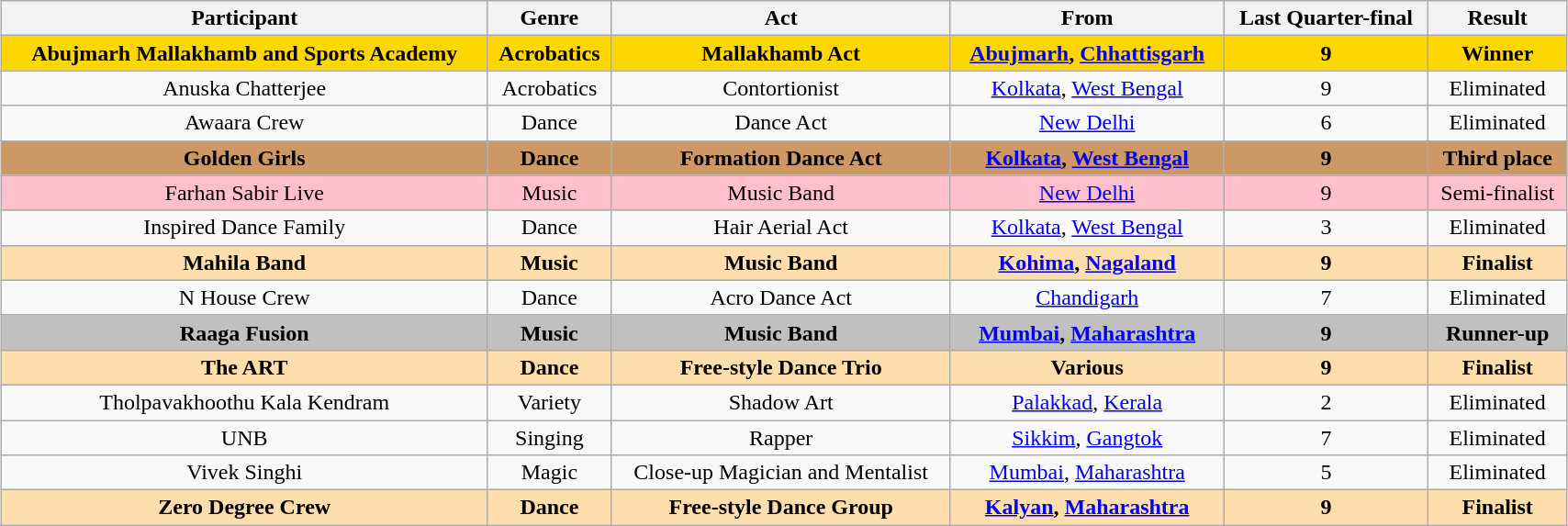<table class="wikitable sortable" style="margin-left: auto; margin-right: auto; border: none; width:90%; text-align:center;">
<tr>
<th>Participant</th>
<th class="unsortable">Genre</th>
<th>Act</th>
<th>From</th>
<th>Last Quarter-final</th>
<th>Result</th>
</tr>
<tr style="background:gold;" |>
<td><strong>Abujmarh Mallakhamb and Sports Academy</strong></td>
<td><strong>Acrobatics</strong></td>
<td><strong>Mallakhamb Act</strong></td>
<td><strong><a href='#'>Abujmarh</a>, <a href='#'>Chhattisgarh</a></strong></td>
<td><strong>9</strong></td>
<td><strong>Winner</strong></td>
</tr>
<tr>
<td>Anuska Chatterjee </td>
<td>Acrobatics</td>
<td>Contortionist</td>
<td><a href='#'>Kolkata</a>, <a href='#'>West Bengal</a></td>
<td>9</td>
<td>Eliminated</td>
</tr>
<tr>
<td>Awaara Crew</td>
<td>Dance</td>
<td>Dance Act</td>
<td><a href='#'>New Delhi</a></td>
<td>6</td>
<td>Eliminated</td>
</tr>
<tr style="background:#c96;" |>
<td><strong>Golden Girls  </strong></td>
<td><strong>Dance</strong></td>
<td><strong>Formation Dance Act</strong></td>
<td><strong><a href='#'>Kolkata</a>, <a href='#'>West Bengal</a></strong></td>
<td><strong>9</strong></td>
<td><strong>Third place</strong></td>
</tr>
<tr style="background:Pink;" |>
<td>Farhan Sabir Live </td>
<td>Music</td>
<td>Music Band</td>
<td><a href='#'>New Delhi</a></td>
<td>9</td>
<td>Semi-finalist</td>
</tr>
<tr>
<td>Inspired Dance Family </td>
<td>Dance</td>
<td>Hair Aerial Act</td>
<td><a href='#'>Kolkata</a>, <a href='#'>West Bengal</a></td>
<td>3</td>
<td>Eliminated</td>
</tr>
<tr style="background:NavajoWhite;" |>
<td><strong>Mahila Band </strong></td>
<td><strong>Music</strong></td>
<td><strong>Music Band</strong></td>
<td><strong><a href='#'>Kohima</a>, <a href='#'>Nagaland</a></strong></td>
<td><strong>9</strong></td>
<td><strong>Finalist</strong></td>
</tr>
<tr>
<td>N House Crew </td>
<td>Dance</td>
<td>Acro Dance Act</td>
<td><a href='#'>Chandigarh</a></td>
<td>7</td>
<td>Eliminated</td>
</tr>
<tr style="background:silver;" |>
<td><strong>Raaga Fusion  </strong></td>
<td><strong>Music</strong></td>
<td><strong>Music Band</strong></td>
<td><strong><a href='#'>Mumbai</a>, <a href='#'>Maharashtra</a></strong></td>
<td><strong>9</strong></td>
<td><strong>Runner-up</strong></td>
</tr>
<tr style="background:NavajoWhite;" |>
<td><strong>The ART  </strong></td>
<td><strong>Dance</strong></td>
<td><strong>Free-style Dance Trio</strong></td>
<td><strong>Various</strong></td>
<td><strong>9</strong></td>
<td><strong>Finalist</strong></td>
</tr>
<tr>
<td>Tholpavakhoothu Kala Kendram</td>
<td>Variety</td>
<td>Shadow Art</td>
<td><a href='#'>Palakkad</a>, <a href='#'>Kerala</a></td>
<td>2</td>
<td>Eliminated</td>
</tr>
<tr>
<td>UNB</td>
<td>Singing</td>
<td>Rapper</td>
<td><a href='#'>Sikkim</a>, <a href='#'>Gangtok</a></td>
<td>7</td>
<td>Eliminated</td>
</tr>
<tr>
<td>Vivek Singhi</td>
<td>Magic</td>
<td>Close-up Magician and Mentalist</td>
<td><a href='#'>Mumbai</a>, <a href='#'>Maharashtra</a></td>
<td>5</td>
<td>Eliminated</td>
</tr>
<tr style="background:NavajoWhite;" |>
<td><strong>Zero Degree Crew  </strong></td>
<td><strong>Dance</strong></td>
<td><strong>Free-style Dance Group</strong></td>
<td><strong><a href='#'>Kalyan</a>, <a href='#'>Maharashtra</a></strong></td>
<td><strong>9</strong></td>
<td><strong>Finalist</strong></td>
</tr>
</table>
